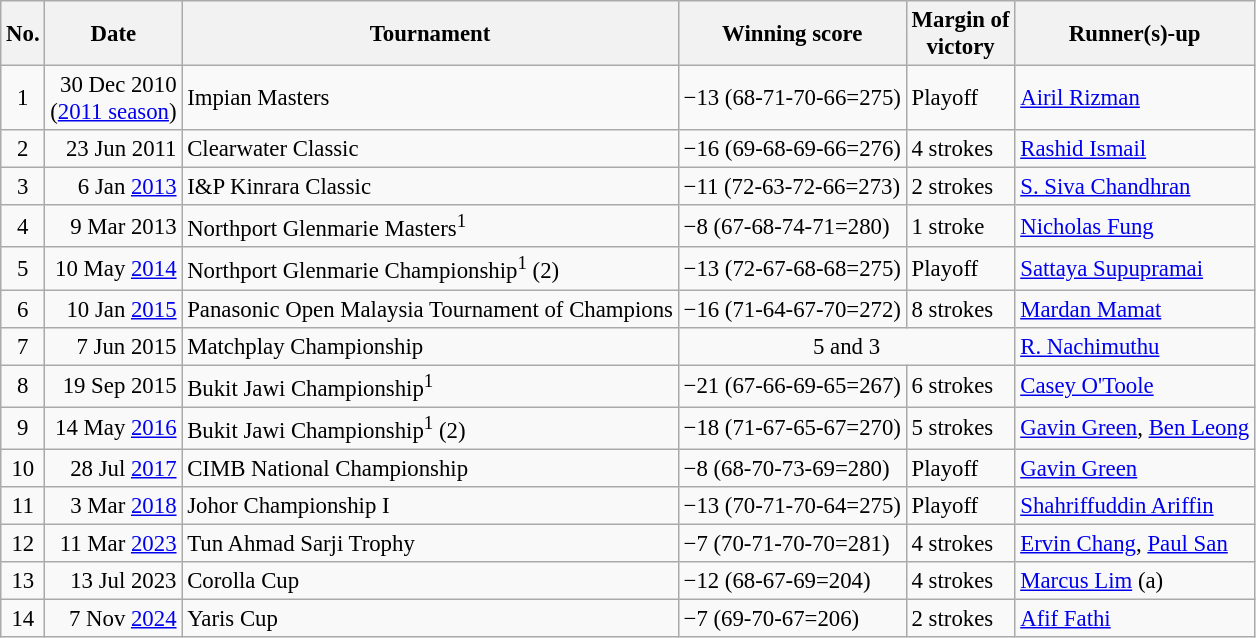<table class="wikitable" style="font-size:95%;">
<tr>
<th>No.</th>
<th>Date</th>
<th>Tournament</th>
<th>Winning score</th>
<th>Margin of<br>victory</th>
<th>Runner(s)-up</th>
</tr>
<tr>
<td align=center>1</td>
<td align=right>30 Dec 2010<br>(<a href='#'>2011 season</a>)</td>
<td>Impian Masters</td>
<td>−13 (68-71-70-66=275)</td>
<td>Playoff</td>
<td> <a href='#'>Airil Rizman</a></td>
</tr>
<tr>
<td align=center>2</td>
<td align=right>23 Jun 2011</td>
<td>Clearwater Classic</td>
<td>−16 (69-68-69-66=276)</td>
<td>4 strokes</td>
<td> <a href='#'>Rashid Ismail</a></td>
</tr>
<tr>
<td align=center>3</td>
<td align=right>6 Jan <a href='#'>2013</a></td>
<td>I&P Kinrara Classic</td>
<td>−11 (72-63-72-66=273)</td>
<td>2 strokes</td>
<td> <a href='#'>S. Siva Chandhran</a></td>
</tr>
<tr>
<td align=center>4</td>
<td align=right>9 Mar 2013</td>
<td>Northport Glenmarie Masters<sup>1</sup></td>
<td>−8 (67-68-74-71=280)</td>
<td>1 stroke</td>
<td> <a href='#'>Nicholas Fung</a></td>
</tr>
<tr>
<td align=center>5</td>
<td align=right>10 May <a href='#'>2014</a></td>
<td>Northport Glenmarie Championship<sup>1</sup> (2)</td>
<td>−13 (72-67-68-68=275)</td>
<td>Playoff</td>
<td> <a href='#'>Sattaya Supupramai</a></td>
</tr>
<tr>
<td align=center>6</td>
<td align=right>10 Jan <a href='#'>2015</a></td>
<td>Panasonic Open Malaysia Tournament of Champions</td>
<td>−16 (71-64-67-70=272)</td>
<td>8 strokes</td>
<td> <a href='#'>Mardan Mamat</a></td>
</tr>
<tr>
<td align=center>7</td>
<td align=right>7 Jun 2015</td>
<td>Matchplay Championship</td>
<td colspan=2 align=center>5 and 3</td>
<td> <a href='#'>R. Nachimuthu</a></td>
</tr>
<tr>
<td align=center>8</td>
<td align=right>19 Sep 2015</td>
<td>Bukit Jawi Championship<sup>1</sup></td>
<td>−21 (67-66-69-65=267)</td>
<td>6 strokes</td>
<td> <a href='#'>Casey O'Toole</a></td>
</tr>
<tr>
<td align=center>9</td>
<td align=right>14 May <a href='#'>2016</a></td>
<td>Bukit Jawi Championship<sup>1</sup> (2)</td>
<td>−18 (71-67-65-67=270)</td>
<td>5 strokes</td>
<td> <a href='#'>Gavin Green</a>,  <a href='#'>Ben Leong</a></td>
</tr>
<tr>
<td align=center>10</td>
<td align=right>28 Jul <a href='#'>2017</a></td>
<td>CIMB National Championship</td>
<td>−8 (68-70-73-69=280)</td>
<td>Playoff</td>
<td> <a href='#'>Gavin Green</a></td>
</tr>
<tr>
<td align=center>11</td>
<td align=right>3 Mar <a href='#'>2018</a></td>
<td>Johor Championship I</td>
<td>−13 (70-71-70-64=275)</td>
<td>Playoff</td>
<td> <a href='#'>Shahriffuddin Ariffin</a></td>
</tr>
<tr>
<td align=center>12</td>
<td align=right>11 Mar <a href='#'>2023</a></td>
<td>Tun Ahmad Sarji Trophy</td>
<td>−7 (70-71-70-70=281)</td>
<td>4 strokes</td>
<td> <a href='#'>Ervin Chang</a>,  <a href='#'>Paul San</a></td>
</tr>
<tr>
<td align=center>13</td>
<td align=right>13 Jul 2023</td>
<td>Corolla Cup</td>
<td>−12 (68-67-69=204)</td>
<td>4 strokes</td>
<td> <a href='#'>Marcus Lim</a> (a)</td>
</tr>
<tr>
<td align=center>14</td>
<td align=right>7 Nov <a href='#'>2024</a></td>
<td>Yaris Cup</td>
<td>−7 (69-70-67=206)</td>
<td>2 strokes</td>
<td> <a href='#'>Afif Fathi</a></td>
</tr>
</table>
